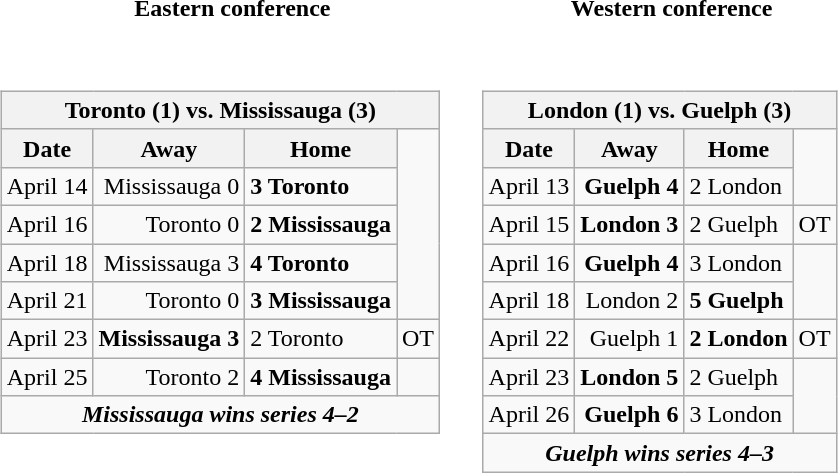<table cellspacing="10">
<tr>
<th>Eastern conference</th>
<th>Western conference</th>
</tr>
<tr>
<td valign="top"><br><table class="wikitable">
<tr>
<th bgcolor="#DDDDDD" colspan="4">Toronto (1) vs. Mississauga (3)</th>
</tr>
<tr>
<th>Date</th>
<th>Away</th>
<th>Home</th>
</tr>
<tr>
<td>April 14</td>
<td align="right">Mississauga 0</td>
<td><strong>3 Toronto</strong></td>
</tr>
<tr>
<td>April 16</td>
<td align="right">Toronto 0</td>
<td><strong>2 Mississauga</strong></td>
</tr>
<tr>
<td>April 18</td>
<td align="right">Mississauga 3</td>
<td><strong>4 Toronto</strong></td>
</tr>
<tr>
<td>April 21</td>
<td align="right">Toronto 0</td>
<td><strong>3 Mississauga</strong></td>
</tr>
<tr>
<td>April 23</td>
<td align="right"><strong>Mississauga 3</strong></td>
<td>2 Toronto</td>
<td>OT</td>
</tr>
<tr>
<td>April 25</td>
<td align="right">Toronto 2</td>
<td><strong>4 Mississauga</strong></td>
</tr>
<tr align="center">
<td colspan="4"><strong><em>Mississauga wins series 4–2</em></strong></td>
</tr>
</table>
</td>
<td valign="top"><br><table class="wikitable">
<tr>
<th bgcolor="#DDDDDD" colspan="4">London (1) vs. Guelph (3)</th>
</tr>
<tr>
<th>Date</th>
<th>Away</th>
<th>Home</th>
</tr>
<tr>
<td>April 13</td>
<td align="right"><strong>Guelph 4</strong></td>
<td>2 London</td>
</tr>
<tr>
<td>April 15</td>
<td align="right"><strong>London 3</strong></td>
<td>2 Guelph</td>
<td>OT</td>
</tr>
<tr>
<td>April 16</td>
<td align="right"><strong>Guelph 4</strong></td>
<td>3 London</td>
</tr>
<tr>
<td>April 18</td>
<td align="right">London 2</td>
<td><strong>5 Guelph</strong></td>
</tr>
<tr>
<td>April 22</td>
<td align="right">Guelph 1</td>
<td><strong>2 London</strong></td>
<td>OT</td>
</tr>
<tr>
<td>April 23</td>
<td align="right"><strong>London 5</strong></td>
<td>2 Guelph</td>
</tr>
<tr>
<td>April 26</td>
<td align="right"><strong>Guelph 6</strong></td>
<td>3 London</td>
</tr>
<tr align="center">
<td colspan="4"><strong><em>Guelph wins series 4–3</em></strong></td>
</tr>
</table>
</td>
</tr>
</table>
